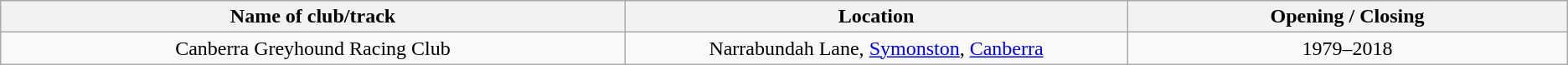<table class="wikitable" style="text-align:center">
<tr>
<th width=500>Name of club/track</th>
<th width=400>Location</th>
<th width=350>Opening / Closing</th>
</tr>
<tr>
<td>Canberra Greyhound Racing Club</td>
<td>Narrabundah Lane, <a href='#'>Symonston</a>, <a href='#'>Canberra</a></td>
<td>1979–2018</td>
</tr>
</table>
